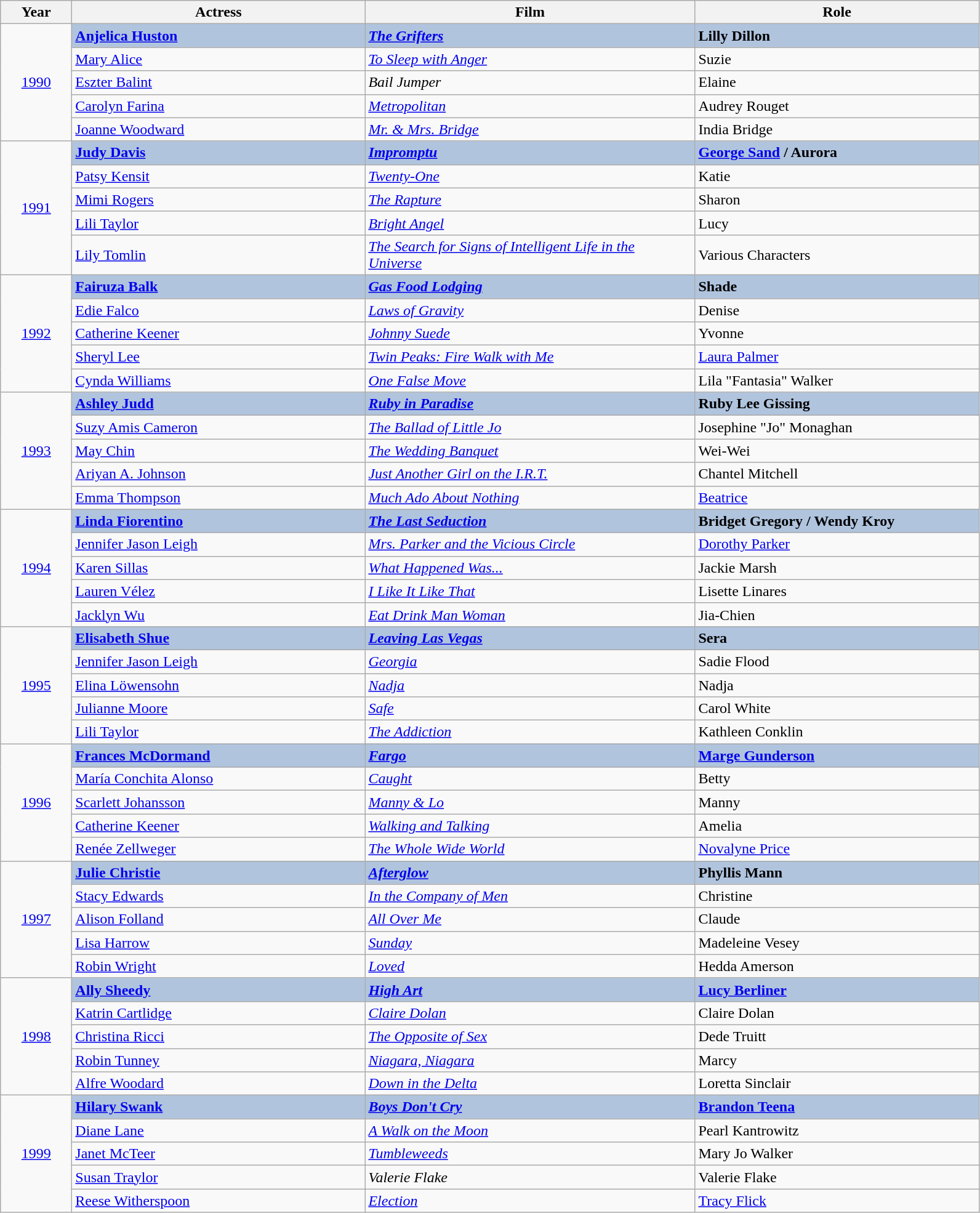<table class=wikitable style="width="100%">
<tr>
<th width="70"><strong>Year</strong></th>
<th width="310"><strong>Actress</strong></th>
<th width="350"><strong>Film</strong></th>
<th width="300"><strong>Role</strong></th>
</tr>
<tr>
<td rowspan="5" style="text-align:center;"><a href='#'>1990</a></td>
<td style="background:#B0C4DE;"><strong><a href='#'>Anjelica Huston</a></strong></td>
<td style="background:#B0C4DE;"><strong><em><a href='#'>The Grifters</a></em></strong></td>
<td style="background:#B0C4DE;"><strong>Lilly Dillon</strong></td>
</tr>
<tr>
<td><a href='#'>Mary Alice</a></td>
<td><em><a href='#'>To Sleep with Anger</a></em></td>
<td>Suzie</td>
</tr>
<tr>
<td><a href='#'>Eszter Balint</a></td>
<td><em>Bail Jumper</em></td>
<td>Elaine</td>
</tr>
<tr>
<td><a href='#'>Carolyn Farina</a></td>
<td><em><a href='#'>Metropolitan</a></em></td>
<td>Audrey Rouget</td>
</tr>
<tr>
<td><a href='#'>Joanne Woodward</a></td>
<td><em><a href='#'>Mr. & Mrs. Bridge</a></em></td>
<td>India Bridge</td>
</tr>
<tr>
<td rowspan="5" style="text-align:center;"><a href='#'>1991</a></td>
<td style="background:#B0C4DE;"><strong><a href='#'>Judy Davis</a></strong></td>
<td style="background:#B0C4DE;"><strong><em><a href='#'>Impromptu</a></em></strong></td>
<td style="background:#B0C4DE;"><strong><a href='#'>George Sand</a> / Aurora</strong></td>
</tr>
<tr>
<td><a href='#'>Patsy Kensit</a></td>
<td><em><a href='#'>Twenty-One</a></em></td>
<td>Katie</td>
</tr>
<tr>
<td><a href='#'>Mimi Rogers</a></td>
<td><em><a href='#'>The Rapture</a></em></td>
<td>Sharon</td>
</tr>
<tr>
<td><a href='#'>Lili Taylor</a></td>
<td><em><a href='#'>Bright Angel</a></em></td>
<td>Lucy</td>
</tr>
<tr>
<td><a href='#'>Lily Tomlin</a></td>
<td><em><a href='#'>The Search for Signs of Intelligent Life in the Universe</a></em></td>
<td>Various Characters</td>
</tr>
<tr>
<td rowspan="5" style="text-align:center;"><a href='#'>1992</a></td>
<td style="background:#B0C4DE;"><strong><a href='#'>Fairuza Balk</a></strong></td>
<td style="background:#B0C4DE;"><strong><em><a href='#'>Gas Food Lodging</a></em></strong></td>
<td style="background:#B0C4DE;"><strong>Shade</strong></td>
</tr>
<tr>
<td><a href='#'>Edie Falco</a></td>
<td><em><a href='#'>Laws of Gravity</a></em></td>
<td>Denise</td>
</tr>
<tr>
<td><a href='#'>Catherine Keener</a></td>
<td><em><a href='#'>Johnny Suede</a></em></td>
<td>Yvonne</td>
</tr>
<tr>
<td><a href='#'>Sheryl Lee</a></td>
<td><em><a href='#'>Twin Peaks: Fire Walk with Me</a></em></td>
<td><a href='#'>Laura Palmer</a></td>
</tr>
<tr>
<td><a href='#'>Cynda Williams</a></td>
<td><em><a href='#'>One False Move</a></em></td>
<td>Lila "Fantasia" Walker</td>
</tr>
<tr>
<td rowspan="5" style="text-align:center;"><a href='#'>1993</a></td>
<td style="background:#B0C4DE;"><strong><a href='#'>Ashley Judd</a></strong></td>
<td style="background:#B0C4DE;"><strong><em><a href='#'>Ruby in Paradise</a></em></strong></td>
<td style="background:#B0C4DE;"><strong>Ruby Lee Gissing</strong></td>
</tr>
<tr>
<td><a href='#'>Suzy Amis Cameron</a></td>
<td><em><a href='#'>The Ballad of Little Jo</a></em></td>
<td>Josephine "Jo" Monaghan</td>
</tr>
<tr>
<td><a href='#'>May Chin</a></td>
<td><em><a href='#'>The Wedding Banquet</a></em></td>
<td>Wei-Wei</td>
</tr>
<tr>
<td><a href='#'>Ariyan A. Johnson</a></td>
<td><em><a href='#'>Just Another Girl on the I.R.T.</a></em></td>
<td>Chantel Mitchell</td>
</tr>
<tr>
<td><a href='#'>Emma Thompson</a></td>
<td><em><a href='#'>Much Ado About Nothing</a></em></td>
<td><a href='#'>Beatrice</a></td>
</tr>
<tr>
<td rowspan="5" style="text-align:center;"><a href='#'>1994</a></td>
<td style="background:#B0C4DE;"><strong><a href='#'>Linda Fiorentino</a></strong></td>
<td style="background:#B0C4DE;"><strong><em><a href='#'>The Last Seduction</a></em></strong></td>
<td style="background:#B0C4DE;"><strong>Bridget Gregory / Wendy Kroy</strong></td>
</tr>
<tr>
<td><a href='#'>Jennifer Jason Leigh</a></td>
<td><em><a href='#'>Mrs. Parker and the Vicious Circle</a></em></td>
<td><a href='#'>Dorothy Parker</a></td>
</tr>
<tr>
<td><a href='#'>Karen Sillas</a></td>
<td><em><a href='#'>What Happened Was...</a></em></td>
<td>Jackie Marsh</td>
</tr>
<tr>
<td><a href='#'>Lauren Vélez</a></td>
<td><em><a href='#'>I Like It Like That</a></em></td>
<td>Lisette Linares</td>
</tr>
<tr>
<td><a href='#'>Jacklyn Wu</a></td>
<td><em><a href='#'>Eat Drink Man Woman</a></em></td>
<td>Jia-Chien</td>
</tr>
<tr>
<td rowspan="5" style="text-align:center;"><a href='#'>1995</a></td>
<td style="background:#B0C4DE;"><strong><a href='#'>Elisabeth Shue</a></strong></td>
<td style="background:#B0C4DE;"><strong><em><a href='#'>Leaving Las Vegas</a></em></strong></td>
<td style="background:#B0C4DE;"><strong>Sera</strong></td>
</tr>
<tr>
<td><a href='#'>Jennifer Jason Leigh</a></td>
<td><em><a href='#'>Georgia</a></em></td>
<td>Sadie Flood</td>
</tr>
<tr>
<td><a href='#'>Elina Löwensohn</a></td>
<td><em><a href='#'>Nadja</a></em></td>
<td>Nadja</td>
</tr>
<tr>
<td><a href='#'>Julianne Moore</a></td>
<td><em><a href='#'>Safe</a></em></td>
<td>Carol White</td>
</tr>
<tr>
<td><a href='#'>Lili Taylor</a></td>
<td><em><a href='#'>The Addiction</a></em></td>
<td>Kathleen Conklin</td>
</tr>
<tr>
<td rowspan="5" style="text-align:center;"><a href='#'>1996</a></td>
<td style="background:#B0C4DE;"><strong><a href='#'>Frances McDormand</a></strong></td>
<td style="background:#B0C4DE;"><strong><em><a href='#'>Fargo</a></em></strong></td>
<td style="background:#B0C4DE;"><strong><a href='#'>Marge Gunderson</a></strong></td>
</tr>
<tr>
<td><a href='#'>María Conchita Alonso</a></td>
<td><em><a href='#'>Caught</a></em></td>
<td>Betty</td>
</tr>
<tr>
<td><a href='#'>Scarlett Johansson</a></td>
<td><em><a href='#'>Manny & Lo</a></em></td>
<td>Manny</td>
</tr>
<tr>
<td><a href='#'>Catherine Keener</a></td>
<td><em><a href='#'>Walking and Talking</a></em></td>
<td>Amelia</td>
</tr>
<tr>
<td><a href='#'>Renée Zellweger</a></td>
<td><em><a href='#'>The Whole Wide World</a></em></td>
<td><a href='#'>Novalyne Price</a></td>
</tr>
<tr>
<td rowspan="5" style="text-align:center;"><a href='#'>1997</a></td>
<td style="background:#B0C4DE;"><strong><a href='#'>Julie Christie</a></strong></td>
<td style="background:#B0C4DE;"><strong><em><a href='#'>Afterglow</a></em></strong></td>
<td style="background:#B0C4DE;"><strong>Phyllis Mann</strong></td>
</tr>
<tr>
<td><a href='#'>Stacy Edwards</a></td>
<td><em><a href='#'>In the Company of Men</a></em></td>
<td>Christine</td>
</tr>
<tr>
<td><a href='#'>Alison Folland</a></td>
<td><em><a href='#'>All Over Me</a></em></td>
<td>Claude</td>
</tr>
<tr>
<td><a href='#'>Lisa Harrow</a></td>
<td><em><a href='#'>Sunday</a></em></td>
<td>Madeleine Vesey</td>
</tr>
<tr>
<td><a href='#'>Robin Wright</a></td>
<td><em><a href='#'>Loved</a></em></td>
<td>Hedda Amerson</td>
</tr>
<tr>
<td rowspan="5" style="text-align:center;"><a href='#'>1998</a></td>
<td style="background:#B0C4DE;"><strong><a href='#'>Ally Sheedy</a></strong></td>
<td style="background:#B0C4DE;"><strong><em><a href='#'>High Art</a></em></strong></td>
<td style="background:#B0C4DE;"><strong><a href='#'>Lucy Berliner</a></strong></td>
</tr>
<tr>
<td><a href='#'>Katrin Cartlidge</a></td>
<td><em><a href='#'>Claire Dolan</a></em></td>
<td>Claire Dolan</td>
</tr>
<tr>
<td><a href='#'>Christina Ricci</a></td>
<td><em><a href='#'>The Opposite of Sex</a></em></td>
<td>Dede Truitt</td>
</tr>
<tr>
<td><a href='#'>Robin Tunney</a></td>
<td><em><a href='#'>Niagara, Niagara</a></em></td>
<td>Marcy</td>
</tr>
<tr>
<td><a href='#'>Alfre Woodard</a></td>
<td><em><a href='#'>Down in the Delta</a></em></td>
<td>Loretta Sinclair</td>
</tr>
<tr>
<td rowspan="5" style="text-align:center;"><a href='#'>1999</a></td>
<td style="background:#B0C4DE;"><strong><a href='#'>Hilary Swank</a></strong></td>
<td style="background:#B0C4DE;"><strong><em><a href='#'>Boys Don't Cry</a></em></strong></td>
<td style="background:#B0C4DE;"><strong><a href='#'>Brandon Teena</a></strong></td>
</tr>
<tr>
<td><a href='#'>Diane Lane</a></td>
<td><em><a href='#'>A Walk on the Moon</a></em></td>
<td>Pearl Kantrowitz</td>
</tr>
<tr>
<td><a href='#'>Janet McTeer</a></td>
<td><em><a href='#'>Tumbleweeds</a></em></td>
<td>Mary Jo Walker</td>
</tr>
<tr>
<td><a href='#'>Susan Traylor</a></td>
<td><em>Valerie Flake</em></td>
<td>Valerie Flake</td>
</tr>
<tr>
<td><a href='#'>Reese Witherspoon</a></td>
<td><em><a href='#'>Election</a></em></td>
<td><a href='#'>Tracy Flick</a></td>
</tr>
</table>
